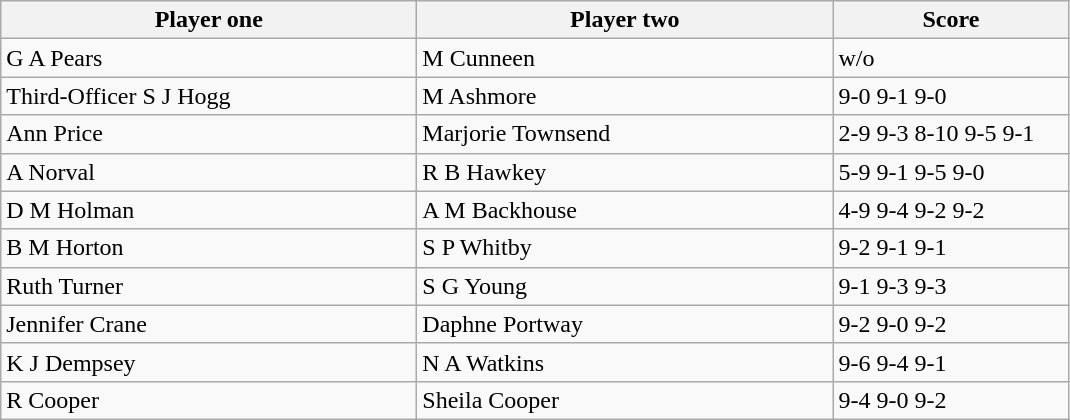<table class="wikitable">
<tr>
<th width=270>Player one</th>
<th width=270>Player two</th>
<th width=150>Score</th>
</tr>
<tr>
<td>G A Pears</td>
<td>M Cunneen</td>
<td>w/o</td>
</tr>
<tr>
<td> Third-Officer S J Hogg</td>
<td>M Ashmore</td>
<td>9-0 9-1 9-0</td>
</tr>
<tr>
<td>Ann Price</td>
<td>Marjorie Townsend</td>
<td>2-9 9-3 8-10 9-5 9-1</td>
</tr>
<tr>
<td>A Norval</td>
<td>R B Hawkey</td>
<td>5-9 9-1 9-5 9-0</td>
</tr>
<tr>
<td>D M Holman</td>
<td>A M Backhouse</td>
<td>4-9 9-4 9-2 9-2</td>
</tr>
<tr>
<td>B M Horton</td>
<td>S P Whitby</td>
<td>9-2 9-1 9-1</td>
</tr>
<tr>
<td>Ruth Turner</td>
<td>S G Young</td>
<td>9-1 9-3 9-3</td>
</tr>
<tr>
<td>Jennifer Crane</td>
<td>Daphne Portway</td>
<td>9-2 9-0 9-2</td>
</tr>
<tr>
<td>K J Dempsey</td>
<td>N A Watkins</td>
<td>9-6 9-4 9-1</td>
</tr>
<tr>
<td>R Cooper</td>
<td>Sheila Cooper</td>
<td>9-4 9-0 9-2</td>
</tr>
</table>
